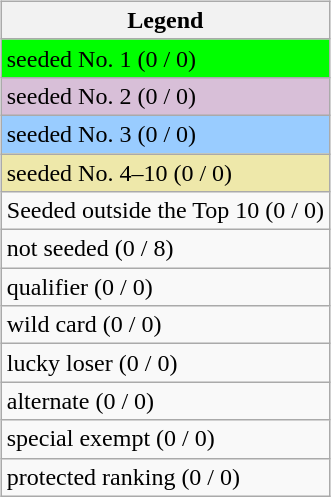<table>
<tr>
<td><br><table class="wikitable">
<tr>
<th>Legend</th>
</tr>
<tr bgcolor="lime">
<td>seeded No. 1 (0 / 0)</td>
</tr>
<tr bgcolor="thistle">
<td>seeded No. 2 (0 / 0)</td>
</tr>
<tr bgcolor="99ccff">
<td>seeded No. 3 (0 / 0)</td>
</tr>
<tr bgcolor="eee8aa">
<td>seeded No. 4–10 (0 / 0)</td>
</tr>
<tr>
<td>Seeded outside the Top 10 (0 / 0)</td>
</tr>
<tr>
<td>not seeded (0 / 8)</td>
</tr>
<tr>
<td>qualifier (0 / 0)</td>
</tr>
<tr>
<td>wild card (0 / 0)</td>
</tr>
<tr>
<td>lucky loser (0 / 0)</td>
</tr>
<tr>
<td>alternate (0 / 0)</td>
</tr>
<tr>
<td>special exempt (0 / 0)</td>
</tr>
<tr>
<td>protected ranking (0 / 0)</td>
</tr>
</table>
</td>
</tr>
</table>
